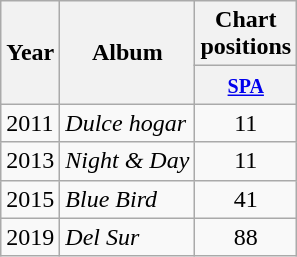<table class="wikitable">
<tr>
<th rowspan="2">Year</th>
<th rowspan="2">Album</th>
<th colspan="1">Chart positions</th>
</tr>
<tr>
<th width="20"><small><a href='#'>SPA</a><br></small></th>
</tr>
<tr>
<td>2011</td>
<td><em>Dulce hogar</em></td>
<td align="center">11</td>
</tr>
<tr>
<td>2013</td>
<td><em>Night & Day</em></td>
<td align="center">11</td>
</tr>
<tr>
<td>2015</td>
<td><em>Blue Bird</em></td>
<td align="center">41</td>
</tr>
<tr>
<td>2019</td>
<td><em>Del Sur</em></td>
<td align="center">88<br></td>
</tr>
</table>
